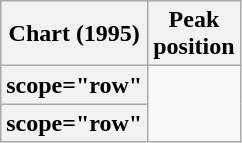<table class="wikitable sortable plainrowheaders">
<tr>
<th scope="col">Chart (1995)</th>
<th scope="col">Peak<br>position</th>
</tr>
<tr>
<th>scope="row" </th>
</tr>
<tr>
<th>scope="row" </th>
</tr>
</table>
